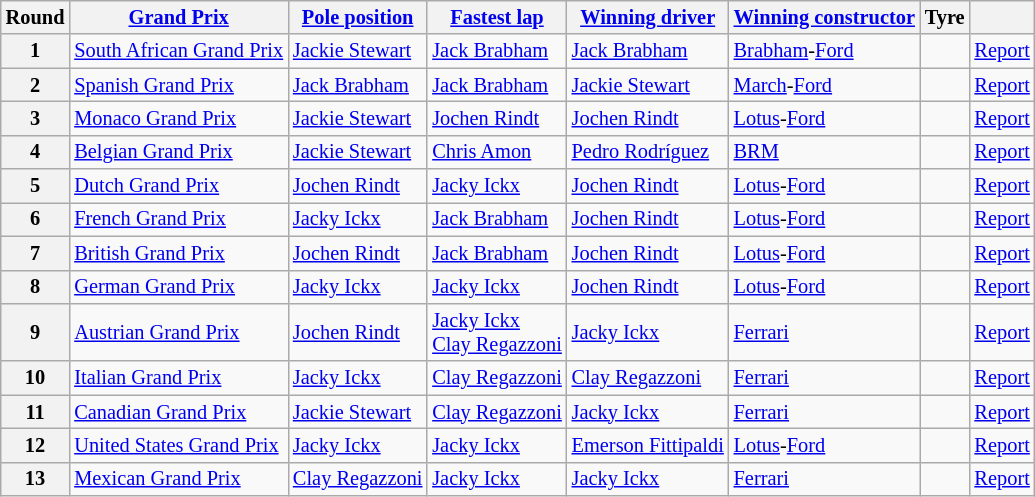<table class="wikitable sortable" style="font-size: 85%;">
<tr>
<th>Round</th>
<th><a href='#'>Grand Prix</a></th>
<th><a href='#'>Pole position</a></th>
<th><a href='#'>Fastest lap</a></th>
<th><a href='#'>Winning driver</a></th>
<th><a href='#'>Winning constructor</a></th>
<th>Tyre</th>
<th></th>
</tr>
<tr>
<th>1</th>
<td nowrap> <a href='#'>South African Grand Prix</a></td>
<td nowrap> <a href='#'>Jackie Stewart</a></td>
<td nowrap> <a href='#'>Jack Brabham</a></td>
<td nowrap> <a href='#'>Jack Brabham</a></td>
<td nowrap> <a href='#'>Brabham</a>-<a href='#'>Ford</a></td>
<td></td>
<td><a href='#'>Report</a></td>
</tr>
<tr>
<th>2</th>
<td> <a href='#'>Spanish Grand Prix</a></td>
<td> <a href='#'>Jack Brabham</a></td>
<td> <a href='#'>Jack Brabham</a></td>
<td> <a href='#'>Jackie Stewart</a></td>
<td> <a href='#'>March</a>-<a href='#'>Ford</a></td>
<td></td>
<td><a href='#'>Report</a></td>
</tr>
<tr>
<th>3</th>
<td> <a href='#'>Monaco Grand Prix</a></td>
<td> <a href='#'>Jackie Stewart</a></td>
<td> <a href='#'>Jochen Rindt</a></td>
<td> <a href='#'>Jochen Rindt</a></td>
<td> <a href='#'>Lotus</a>-<a href='#'>Ford</a></td>
<td></td>
<td><a href='#'>Report</a></td>
</tr>
<tr>
<th>4</th>
<td> <a href='#'>Belgian Grand Prix</a></td>
<td> <a href='#'>Jackie Stewart</a></td>
<td> <a href='#'>Chris Amon</a></td>
<td nowrap> <a href='#'>Pedro Rodríguez</a></td>
<td> <a href='#'>BRM</a></td>
<td></td>
<td><a href='#'>Report</a></td>
</tr>
<tr>
<th>5</th>
<td> <a href='#'>Dutch Grand Prix</a></td>
<td> <a href='#'>Jochen Rindt</a></td>
<td> <a href='#'>Jacky Ickx</a></td>
<td> <a href='#'>Jochen Rindt</a></td>
<td> <a href='#'>Lotus</a>-<a href='#'>Ford</a></td>
<td></td>
<td><a href='#'>Report</a></td>
</tr>
<tr>
<th>6</th>
<td> <a href='#'>French Grand Prix</a></td>
<td> <a href='#'>Jacky Ickx</a></td>
<td> <a href='#'>Jack Brabham</a></td>
<td> <a href='#'>Jochen Rindt</a></td>
<td> <a href='#'>Lotus</a>-<a href='#'>Ford</a></td>
<td></td>
<td><a href='#'>Report</a></td>
</tr>
<tr>
<th>7</th>
<td> <a href='#'>British Grand Prix</a></td>
<td> <a href='#'>Jochen Rindt</a></td>
<td> <a href='#'>Jack Brabham</a></td>
<td> <a href='#'>Jochen Rindt</a></td>
<td> <a href='#'>Lotus</a>-<a href='#'>Ford</a></td>
<td></td>
<td><a href='#'>Report</a></td>
</tr>
<tr>
<th>8</th>
<td> <a href='#'>German Grand Prix</a></td>
<td> <a href='#'>Jacky Ickx</a></td>
<td> <a href='#'>Jacky Ickx</a></td>
<td> <a href='#'>Jochen Rindt</a></td>
<td> <a href='#'>Lotus</a>-<a href='#'>Ford</a></td>
<td></td>
<td><a href='#'>Report</a></td>
</tr>
<tr>
<th>9</th>
<td> <a href='#'>Austrian Grand Prix</a></td>
<td> <a href='#'>Jochen Rindt</a></td>
<td> <a href='#'>Jacky Ickx</a><br> <a href='#'>Clay Regazzoni</a></td>
<td> <a href='#'>Jacky Ickx</a></td>
<td> <a href='#'>Ferrari</a></td>
<td></td>
<td><a href='#'>Report</a></td>
</tr>
<tr>
<th>10</th>
<td> <a href='#'>Italian Grand Prix</a></td>
<td> <a href='#'>Jacky Ickx</a></td>
<td nowrap> <a href='#'>Clay Regazzoni</a></td>
<td nowrap> <a href='#'>Clay Regazzoni</a></td>
<td> <a href='#'>Ferrari</a></td>
<td></td>
<td><a href='#'>Report</a></td>
</tr>
<tr>
<th>11</th>
<td> <a href='#'>Canadian Grand Prix</a></td>
<td> <a href='#'>Jackie Stewart</a></td>
<td> <a href='#'>Clay Regazzoni</a></td>
<td> <a href='#'>Jacky Ickx</a></td>
<td> <a href='#'>Ferrari</a></td>
<td></td>
<td><a href='#'>Report</a></td>
</tr>
<tr>
<th>12</th>
<td> <a href='#'>United States Grand Prix</a></td>
<td> <a href='#'>Jacky Ickx</a></td>
<td> <a href='#'>Jacky Ickx</a></td>
<td nowrap> <a href='#'>Emerson Fittipaldi</a></td>
<td> <a href='#'>Lotus</a>-<a href='#'>Ford</a></td>
<td></td>
<td><a href='#'>Report</a></td>
</tr>
<tr>
<th>13</th>
<td> <a href='#'>Mexican Grand Prix</a></td>
<td nowrap> <a href='#'>Clay Regazzoni</a></td>
<td> <a href='#'>Jacky Ickx</a></td>
<td> <a href='#'>Jacky Ickx</a></td>
<td> <a href='#'>Ferrari</a></td>
<td></td>
<td><a href='#'>Report</a></td>
</tr>
</table>
